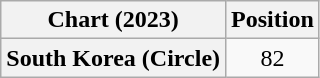<table class="wikitable plainrowheaders" style="text-align:center">
<tr>
<th scope="col">Chart (2023)</th>
<th scope="col">Position</th>
</tr>
<tr>
<th scope="row">South Korea (Circle)</th>
<td>82</td>
</tr>
</table>
